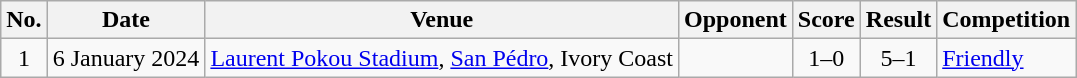<table class="wikitable sortable">
<tr>
<th scope="col">No.</th>
<th scope="col">Date</th>
<th scope="col">Venue</th>
<th scope="col">Opponent</th>
<th scope="col">Score</th>
<th scope="col">Result</th>
<th scope="col">Competition</th>
</tr>
<tr>
<td align="center">1</td>
<td>6 January 2024</td>
<td><a href='#'>Laurent Pokou Stadium</a>, <a href='#'>San Pédro</a>, Ivory Coast</td>
<td></td>
<td align="center">1–0</td>
<td align="center">5–1</td>
<td><a href='#'>Friendly</a></td>
</tr>
</table>
